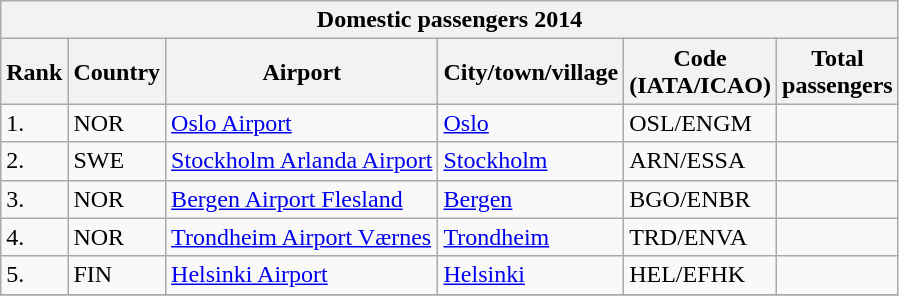<table class="wikitable sortable">
<tr>
<th colspan=99>Domestic passengers 2014</th>
</tr>
<tr>
<th>Rank</th>
<th>Country</th>
<th>Airport</th>
<th>City/town/village</th>
<th>Code<br>(IATA/ICAO)</th>
<th>Total<br>passengers</th>
</tr>
<tr>
<td>1.</td>
<td>NOR</td>
<td><a href='#'>Oslo Airport</a></td>
<td><a href='#'>Oslo</a></td>
<td>OSL/ENGM</td>
<td></td>
</tr>
<tr>
<td>2.</td>
<td>SWE</td>
<td><a href='#'>Stockholm Arlanda Airport</a></td>
<td><a href='#'>Stockholm</a></td>
<td>ARN/ESSA</td>
<td></td>
</tr>
<tr>
<td>3.</td>
<td>NOR</td>
<td><a href='#'>Bergen Airport Flesland</a></td>
<td><a href='#'>Bergen</a></td>
<td>BGO/ENBR</td>
<td></td>
</tr>
<tr>
<td>4.</td>
<td>NOR</td>
<td><a href='#'>Trondheim Airport Værnes</a></td>
<td><a href='#'>Trondheim</a></td>
<td>TRD/ENVA</td>
<td></td>
</tr>
<tr>
<td>5.</td>
<td>FIN</td>
<td><a href='#'>Helsinki Airport</a></td>
<td><a href='#'>Helsinki</a></td>
<td>HEL/EFHK</td>
<td></td>
</tr>
<tr>
</tr>
</table>
